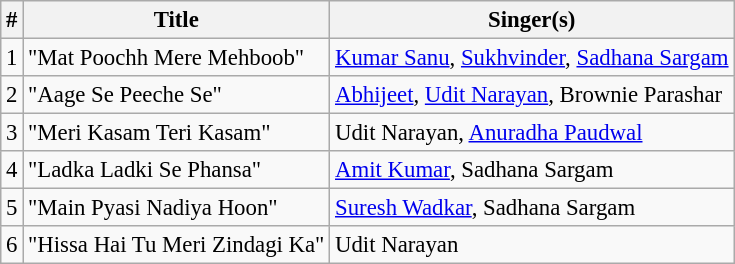<table class="wikitable" style="font-size:95%;">
<tr>
<th>#</th>
<th>Title</th>
<th>Singer(s)</th>
</tr>
<tr>
<td>1</td>
<td>"Mat Poochh Mere Mehboob"</td>
<td><a href='#'>Kumar Sanu</a>, <a href='#'>Sukhvinder</a>, <a href='#'>Sadhana Sargam</a></td>
</tr>
<tr>
<td>2</td>
<td>"Aage Se Peeche Se"</td>
<td><a href='#'>Abhijeet</a>, <a href='#'>Udit Narayan</a>, Brownie Parashar</td>
</tr>
<tr>
<td>3</td>
<td>"Meri Kasam Teri Kasam"</td>
<td>Udit Narayan, <a href='#'>Anuradha Paudwal</a></td>
</tr>
<tr>
<td>4</td>
<td>"Ladka Ladki Se Phansa"</td>
<td><a href='#'>Amit Kumar</a>, Sadhana Sargam</td>
</tr>
<tr>
<td>5</td>
<td>"Main Pyasi Nadiya Hoon"</td>
<td><a href='#'>Suresh Wadkar</a>, Sadhana Sargam</td>
</tr>
<tr>
<td>6</td>
<td>"Hissa Hai Tu Meri Zindagi Ka"</td>
<td>Udit Narayan</td>
</tr>
</table>
